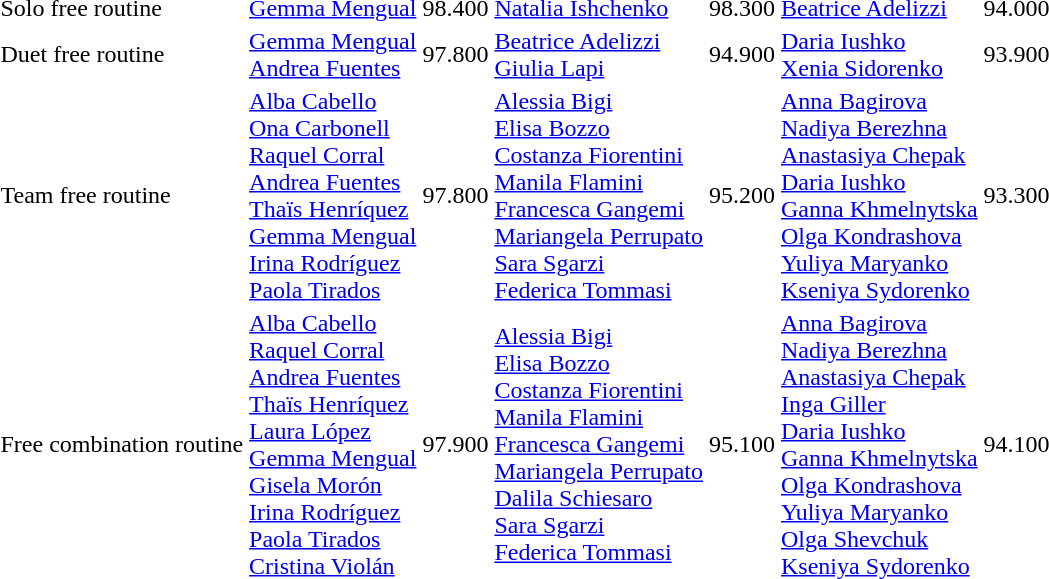<table>
<tr>
<td>Solo free routine</td>
<td><a href='#'>Gemma Mengual</a> <br> <small></small></td>
<td>98.400</td>
<td><a href='#'>Natalia Ishchenko</a> <br> <small></small></td>
<td>98.300</td>
<td><a href='#'>Beatrice Adelizzi</a> <br> <small></small></td>
<td>94.000</td>
</tr>
<tr>
<td>Duet free routine</td>
<td><a href='#'>Gemma Mengual</a> <br> <a href='#'>Andrea Fuentes</a> <br> <small></small></td>
<td>97.800</td>
<td><a href='#'>Beatrice Adelizzi</a> <br> <a href='#'>Giulia Lapi</a> <br> <small></small></td>
<td>94.900</td>
<td><a href='#'>Daria Iushko</a> <br> <a href='#'>Xenia Sidorenko</a> <br> <small></small></td>
<td>93.900</td>
</tr>
<tr>
<td>Team free routine</td>
<td><a href='#'>Alba Cabello</a><br><a href='#'>Ona Carbonell</a><br><a href='#'>Raquel Corral</a><br><a href='#'>Andrea Fuentes</a><br><a href='#'>Thaïs Henríquez</a><br><a href='#'>Gemma Mengual</a><br><a href='#'>Irina Rodríguez</a><br><a href='#'>Paola Tirados</a><br><small></small></td>
<td>97.800</td>
<td><a href='#'>Alessia Bigi</a><br><a href='#'>Elisa Bozzo</a><br><a href='#'>Costanza Fiorentini</a><br><a href='#'>Manila Flamini</a><br><a href='#'>Francesca Gangemi</a><br><a href='#'>Mariangela Perrupato</a><br><a href='#'>Sara Sgarzi</a><br><a href='#'>Federica Tommasi</a><br><small></small></td>
<td>95.200</td>
<td><a href='#'>Anna Bagirova</a><br><a href='#'>Nadiya Berezhna</a><br><a href='#'>Anastasiya Chepak</a><br><a href='#'>Daria Iushko</a><br><a href='#'>Ganna Khmelnytska</a><br><a href='#'>Olga Kondrashova</a><br><a href='#'>Yuliya Maryanko</a><br><a href='#'>Kseniya Sydorenko</a><br><small></small></td>
<td>93.300</td>
</tr>
<tr>
<td>Free combination routine</td>
<td><a href='#'>Alba Cabello</a><br><a href='#'>Raquel Corral</a><br><a href='#'>Andrea Fuentes</a><br><a href='#'>Thaïs Henríquez</a><br><a href='#'>Laura López</a><br><a href='#'>Gemma Mengual</a><br><a href='#'>Gisela Morón</a><br><a href='#'>Irina Rodríguez</a><br><a href='#'>Paola Tirados</a><br><a href='#'>Cristina Violán</a><br><small></small></td>
<td>97.900</td>
<td><a href='#'>Alessia Bigi</a><br><a href='#'>Elisa Bozzo</a><br><a href='#'>Costanza Fiorentini</a><br><a href='#'>Manila Flamini</a><br><a href='#'>Francesca Gangemi</a><br><a href='#'>Mariangela Perrupato</a><br><a href='#'>Dalila Schiesaro</a><br><a href='#'>Sara Sgarzi</a><br><a href='#'>Federica Tommasi</a><br><small></small></td>
<td>95.100</td>
<td><a href='#'>Anna Bagirova</a><br><a href='#'>Nadiya Berezhna</a><br><a href='#'>Anastasiya Chepak</a><br><a href='#'>Inga Giller</a><br><a href='#'>Daria Iushko</a><br><a href='#'>Ganna Khmelnytska</a><br><a href='#'>Olga Kondrashova</a><br><a href='#'>Yuliya Maryanko</a><br><a href='#'>Olga Shevchuk</a><br><a href='#'>Kseniya Sydorenko</a><br><small></small></td>
<td>94.100</td>
</tr>
</table>
